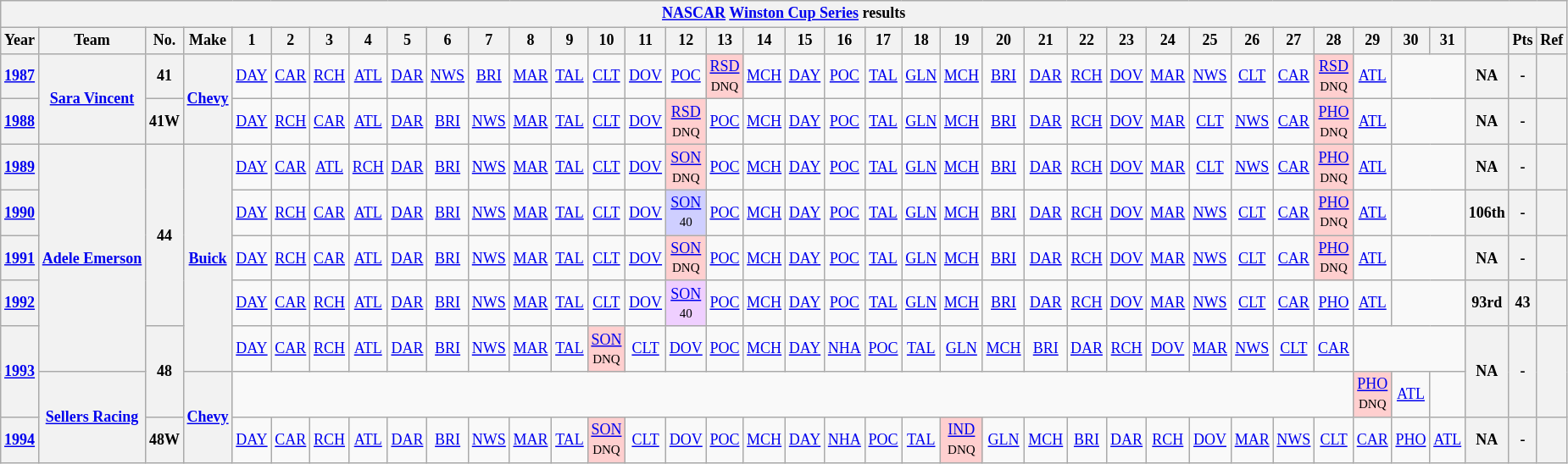<table class="wikitable" style="text-align:center; font-size:75%">
<tr>
<th colspan=45><a href='#'>NASCAR</a> <a href='#'>Winston Cup Series</a> results</th>
</tr>
<tr>
<th>Year</th>
<th>Team</th>
<th>No.</th>
<th>Make</th>
<th>1</th>
<th>2</th>
<th>3</th>
<th>4</th>
<th>5</th>
<th>6</th>
<th>7</th>
<th>8</th>
<th>9</th>
<th>10</th>
<th>11</th>
<th>12</th>
<th>13</th>
<th>14</th>
<th>15</th>
<th>16</th>
<th>17</th>
<th>18</th>
<th>19</th>
<th>20</th>
<th>21</th>
<th>22</th>
<th>23</th>
<th>24</th>
<th>25</th>
<th>26</th>
<th>27</th>
<th>28</th>
<th>29</th>
<th>30</th>
<th>31</th>
<th></th>
<th>Pts</th>
<th>Ref</th>
</tr>
<tr>
<th><a href='#'>1987</a></th>
<th rowspan=2><a href='#'>Sara Vincent</a></th>
<th>41</th>
<th rowspan=2><a href='#'>Chevy</a></th>
<td><a href='#'>DAY</a></td>
<td><a href='#'>CAR</a></td>
<td><a href='#'>RCH</a></td>
<td><a href='#'>ATL</a></td>
<td><a href='#'>DAR</a></td>
<td><a href='#'>NWS</a></td>
<td><a href='#'>BRI</a></td>
<td><a href='#'>MAR</a></td>
<td><a href='#'>TAL</a></td>
<td><a href='#'>CLT</a></td>
<td><a href='#'>DOV</a></td>
<td><a href='#'>POC</a></td>
<td style="background:#FFCFCF;"><a href='#'>RSD</a><br><small>DNQ</small></td>
<td><a href='#'>MCH</a></td>
<td><a href='#'>DAY</a></td>
<td><a href='#'>POC</a></td>
<td><a href='#'>TAL</a></td>
<td><a href='#'>GLN</a></td>
<td><a href='#'>MCH</a></td>
<td><a href='#'>BRI</a></td>
<td><a href='#'>DAR</a></td>
<td><a href='#'>RCH</a></td>
<td><a href='#'>DOV</a></td>
<td><a href='#'>MAR</a></td>
<td><a href='#'>NWS</a></td>
<td><a href='#'>CLT</a></td>
<td><a href='#'>CAR</a></td>
<td style="background:#FFCFCF;"><a href='#'>RSD</a><br><small>DNQ</small></td>
<td><a href='#'>ATL</a></td>
<td colspan=2></td>
<th>NA</th>
<th>-</th>
<th></th>
</tr>
<tr>
<th><a href='#'>1988</a></th>
<th>41W</th>
<td><a href='#'>DAY</a></td>
<td><a href='#'>RCH</a></td>
<td><a href='#'>CAR</a></td>
<td><a href='#'>ATL</a></td>
<td><a href='#'>DAR</a></td>
<td><a href='#'>BRI</a></td>
<td><a href='#'>NWS</a></td>
<td><a href='#'>MAR</a></td>
<td><a href='#'>TAL</a></td>
<td><a href='#'>CLT</a></td>
<td><a href='#'>DOV</a></td>
<td style="background:#FFCFCF;"><a href='#'>RSD</a><br><small>DNQ</small></td>
<td><a href='#'>POC</a></td>
<td><a href='#'>MCH</a></td>
<td><a href='#'>DAY</a></td>
<td><a href='#'>POC</a></td>
<td><a href='#'>TAL</a></td>
<td><a href='#'>GLN</a></td>
<td><a href='#'>MCH</a></td>
<td><a href='#'>BRI</a></td>
<td><a href='#'>DAR</a></td>
<td><a href='#'>RCH</a></td>
<td><a href='#'>DOV</a></td>
<td><a href='#'>MAR</a></td>
<td><a href='#'>CLT</a></td>
<td><a href='#'>NWS</a></td>
<td><a href='#'>CAR</a></td>
<td style="background:#FFCFCF;"><a href='#'>PHO</a><br><small>DNQ</small></td>
<td><a href='#'>ATL</a></td>
<td colspan=2></td>
<th>NA</th>
<th>-</th>
<th></th>
</tr>
<tr>
<th><a href='#'>1989</a></th>
<th rowspan=5><a href='#'>Adele Emerson</a></th>
<th rowspan=4>44</th>
<th rowspan=5><a href='#'>Buick</a></th>
<td><a href='#'>DAY</a></td>
<td><a href='#'>CAR</a></td>
<td><a href='#'>ATL</a></td>
<td><a href='#'>RCH</a></td>
<td><a href='#'>DAR</a></td>
<td><a href='#'>BRI</a></td>
<td><a href='#'>NWS</a></td>
<td><a href='#'>MAR</a></td>
<td><a href='#'>TAL</a></td>
<td><a href='#'>CLT</a></td>
<td><a href='#'>DOV</a></td>
<td style="background:#FFCFCF;"><a href='#'>SON</a><br><small>DNQ</small></td>
<td><a href='#'>POC</a></td>
<td><a href='#'>MCH</a></td>
<td><a href='#'>DAY</a></td>
<td><a href='#'>POC</a></td>
<td><a href='#'>TAL</a></td>
<td><a href='#'>GLN</a></td>
<td><a href='#'>MCH</a></td>
<td><a href='#'>BRI</a></td>
<td><a href='#'>DAR</a></td>
<td><a href='#'>RCH</a></td>
<td><a href='#'>DOV</a></td>
<td><a href='#'>MAR</a></td>
<td><a href='#'>CLT</a></td>
<td><a href='#'>NWS</a></td>
<td><a href='#'>CAR</a></td>
<td style="background:#FFCFCF;"><a href='#'>PHO</a><br><small>DNQ</small></td>
<td><a href='#'>ATL</a></td>
<td colspan=2></td>
<th>NA</th>
<th>-</th>
<th></th>
</tr>
<tr>
<th><a href='#'>1990</a></th>
<td><a href='#'>DAY</a></td>
<td><a href='#'>RCH</a></td>
<td><a href='#'>CAR</a></td>
<td><a href='#'>ATL</a></td>
<td><a href='#'>DAR</a></td>
<td><a href='#'>BRI</a></td>
<td><a href='#'>NWS</a></td>
<td><a href='#'>MAR</a></td>
<td><a href='#'>TAL</a></td>
<td><a href='#'>CLT</a></td>
<td><a href='#'>DOV</a></td>
<td style="background:#CFCFFF;"><a href='#'>SON</a><br><small>40</small></td>
<td><a href='#'>POC</a></td>
<td><a href='#'>MCH</a></td>
<td><a href='#'>DAY</a></td>
<td><a href='#'>POC</a></td>
<td><a href='#'>TAL</a></td>
<td><a href='#'>GLN</a></td>
<td><a href='#'>MCH</a></td>
<td><a href='#'>BRI</a></td>
<td><a href='#'>DAR</a></td>
<td><a href='#'>RCH</a></td>
<td><a href='#'>DOV</a></td>
<td><a href='#'>MAR</a></td>
<td><a href='#'>NWS</a></td>
<td><a href='#'>CLT</a></td>
<td><a href='#'>CAR</a></td>
<td style="background:#FFCFCF;"><a href='#'>PHO</a><br><small>DNQ</small></td>
<td><a href='#'>ATL</a></td>
<td colspan=2></td>
<th>106th</th>
<th>-</th>
<th></th>
</tr>
<tr>
<th><a href='#'>1991</a></th>
<td><a href='#'>DAY</a></td>
<td><a href='#'>RCH</a></td>
<td><a href='#'>CAR</a></td>
<td><a href='#'>ATL</a></td>
<td><a href='#'>DAR</a></td>
<td><a href='#'>BRI</a></td>
<td><a href='#'>NWS</a></td>
<td><a href='#'>MAR</a></td>
<td><a href='#'>TAL</a></td>
<td><a href='#'>CLT</a></td>
<td><a href='#'>DOV</a></td>
<td style="background:#FFCFCF;"><a href='#'>SON</a><br><small>DNQ</small></td>
<td><a href='#'>POC</a></td>
<td><a href='#'>MCH</a></td>
<td><a href='#'>DAY</a></td>
<td><a href='#'>POC</a></td>
<td><a href='#'>TAL</a></td>
<td><a href='#'>GLN</a></td>
<td><a href='#'>MCH</a></td>
<td><a href='#'>BRI</a></td>
<td><a href='#'>DAR</a></td>
<td><a href='#'>RCH</a></td>
<td><a href='#'>DOV</a></td>
<td><a href='#'>MAR</a></td>
<td><a href='#'>NWS</a></td>
<td><a href='#'>CLT</a></td>
<td><a href='#'>CAR</a></td>
<td style="background:#FFCFCF;"><a href='#'>PHO</a><br><small>DNQ</small></td>
<td><a href='#'>ATL</a></td>
<td colspan=2></td>
<th>NA</th>
<th>-</th>
<th></th>
</tr>
<tr>
<th><a href='#'>1992</a></th>
<td><a href='#'>DAY</a></td>
<td><a href='#'>CAR</a></td>
<td><a href='#'>RCH</a></td>
<td><a href='#'>ATL</a></td>
<td><a href='#'>DAR</a></td>
<td><a href='#'>BRI</a></td>
<td><a href='#'>NWS</a></td>
<td><a href='#'>MAR</a></td>
<td><a href='#'>TAL</a></td>
<td><a href='#'>CLT</a></td>
<td><a href='#'>DOV</a></td>
<td style="background:#EFCFFF;"><a href='#'>SON</a><br><small>40</small></td>
<td><a href='#'>POC</a></td>
<td><a href='#'>MCH</a></td>
<td><a href='#'>DAY</a></td>
<td><a href='#'>POC</a></td>
<td><a href='#'>TAL</a></td>
<td><a href='#'>GLN</a></td>
<td><a href='#'>MCH</a></td>
<td><a href='#'>BRI</a></td>
<td><a href='#'>DAR</a></td>
<td><a href='#'>RCH</a></td>
<td><a href='#'>DOV</a></td>
<td><a href='#'>MAR</a></td>
<td><a href='#'>NWS</a></td>
<td><a href='#'>CLT</a></td>
<td><a href='#'>CAR</a></td>
<td><a href='#'>PHO</a></td>
<td><a href='#'>ATL</a></td>
<td colspan=2></td>
<th>93rd</th>
<th>43</th>
<th></th>
</tr>
<tr>
<th rowspan=2><a href='#'>1993</a></th>
<th rowspan=2>48</th>
<td><a href='#'>DAY</a></td>
<td><a href='#'>CAR</a></td>
<td><a href='#'>RCH</a></td>
<td><a href='#'>ATL</a></td>
<td><a href='#'>DAR</a></td>
<td><a href='#'>BRI</a></td>
<td><a href='#'>NWS</a></td>
<td><a href='#'>MAR</a></td>
<td><a href='#'>TAL</a></td>
<td style="background:#FFCFCF;"><a href='#'>SON</a><br><small>DNQ</small></td>
<td><a href='#'>CLT</a></td>
<td><a href='#'>DOV</a></td>
<td><a href='#'>POC</a></td>
<td><a href='#'>MCH</a></td>
<td><a href='#'>DAY</a></td>
<td><a href='#'>NHA</a></td>
<td><a href='#'>POC</a></td>
<td><a href='#'>TAL</a></td>
<td><a href='#'>GLN</a></td>
<td><a href='#'>MCH</a></td>
<td><a href='#'>BRI</a></td>
<td><a href='#'>DAR</a></td>
<td><a href='#'>RCH</a></td>
<td><a href='#'>DOV</a></td>
<td><a href='#'>MAR</a></td>
<td><a href='#'>NWS</a></td>
<td><a href='#'>CLT</a></td>
<td><a href='#'>CAR</a></td>
<td colspan=3></td>
<th rowspan=2>NA</th>
<th rowspan=2>-</th>
<th rowspan=2></th>
</tr>
<tr>
<th rowspan=2><a href='#'>Sellers Racing</a></th>
<th rowspan=2><a href='#'>Chevy</a></th>
<td colspan=28></td>
<td style="background:#FFCFCF;"><a href='#'>PHO</a><br><small>DNQ</small></td>
<td><a href='#'>ATL</a></td>
<td></td>
</tr>
<tr>
<th><a href='#'>1994</a></th>
<th>48W</th>
<td><a href='#'>DAY</a></td>
<td><a href='#'>CAR</a></td>
<td><a href='#'>RCH</a></td>
<td><a href='#'>ATL</a></td>
<td><a href='#'>DAR</a></td>
<td><a href='#'>BRI</a></td>
<td><a href='#'>NWS</a></td>
<td><a href='#'>MAR</a></td>
<td><a href='#'>TAL</a></td>
<td style="background:#FFCFCF;"><a href='#'>SON</a><br><small>DNQ</small></td>
<td><a href='#'>CLT</a></td>
<td><a href='#'>DOV</a></td>
<td><a href='#'>POC</a></td>
<td><a href='#'>MCH</a></td>
<td><a href='#'>DAY</a></td>
<td><a href='#'>NHA</a></td>
<td><a href='#'>POC</a></td>
<td><a href='#'>TAL</a></td>
<td style="background:#FFCFCF;"><a href='#'>IND</a><br><small>DNQ</small></td>
<td><a href='#'>GLN</a></td>
<td><a href='#'>MCH</a></td>
<td><a href='#'>BRI</a></td>
<td><a href='#'>DAR</a></td>
<td><a href='#'>RCH</a></td>
<td><a href='#'>DOV</a></td>
<td><a href='#'>MAR</a></td>
<td><a href='#'>NWS</a></td>
<td><a href='#'>CLT</a></td>
<td><a href='#'>CAR</a></td>
<td><a href='#'>PHO</a></td>
<td><a href='#'>ATL</a></td>
<th>NA</th>
<th>-</th>
<th></th>
</tr>
</table>
